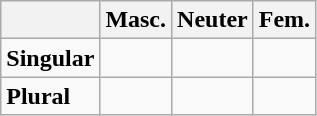<table class="wikitable">
<tr>
<th></th>
<th>Masc.</th>
<th>Neuter</th>
<th>Fem.</th>
</tr>
<tr>
<td><strong>Singular</strong></td>
<td></td>
<td></td>
<td></td>
</tr>
<tr>
<td><strong>Plural</strong></td>
<td></td>
<td></td>
<td></td>
</tr>
</table>
